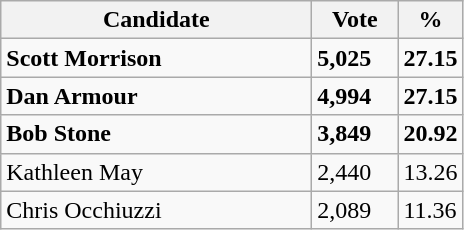<table class="wikitable">
<tr>
<th bgcolor="#DDDDFF" width="200px">Candidate</th>
<th bgcolor="#DDDDFF" width="50px">Vote</th>
<th bgcolor="#DDDDFF" width="30px">%</th>
</tr>
<tr>
<td><strong>Scott Morrison</strong></td>
<td><strong>5,025</strong></td>
<td><strong>27.15</strong></td>
</tr>
<tr>
<td><strong>Dan Armour</strong></td>
<td><strong>4,994</strong></td>
<td><strong>27.15</strong></td>
</tr>
<tr>
<td><strong>Bob Stone</strong></td>
<td><strong>3,849</strong></td>
<td><strong>20.92</strong></td>
</tr>
<tr>
<td>Kathleen May</td>
<td>2,440</td>
<td>13.26</td>
</tr>
<tr>
<td>Chris Occhiuzzi</td>
<td>2,089</td>
<td>11.36</td>
</tr>
</table>
